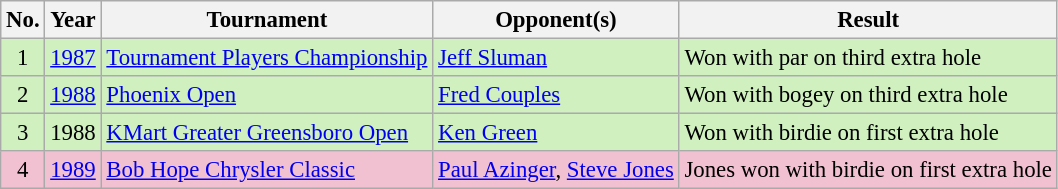<table class="wikitable" style="font-size:95%;">
<tr>
<th>No.</th>
<th>Year</th>
<th>Tournament</th>
<th>Opponent(s)</th>
<th>Result</th>
</tr>
<tr style="background:#d0f0c0;">
<td align=center>1</td>
<td><a href='#'>1987</a></td>
<td><a href='#'>Tournament Players Championship</a></td>
<td> <a href='#'>Jeff Sluman</a></td>
<td>Won with par on third extra hole</td>
</tr>
<tr style="background:#d0f0c0;">
<td align=center>2</td>
<td><a href='#'>1988</a></td>
<td><a href='#'>Phoenix Open</a></td>
<td> <a href='#'>Fred Couples</a></td>
<td>Won with bogey on third extra hole</td>
</tr>
<tr style="background:#d0f0c0;">
<td align=center>3</td>
<td>1988</td>
<td><a href='#'>KMart Greater Greensboro Open</a></td>
<td> <a href='#'>Ken Green</a></td>
<td>Won with birdie on first extra hole</td>
</tr>
<tr style="background:#F2C1D1;">
<td align=center>4</td>
<td><a href='#'>1989</a></td>
<td><a href='#'>Bob Hope Chrysler Classic</a></td>
<td> <a href='#'>Paul Azinger</a>,  <a href='#'>Steve Jones</a></td>
<td>Jones won with birdie on first extra hole</td>
</tr>
</table>
